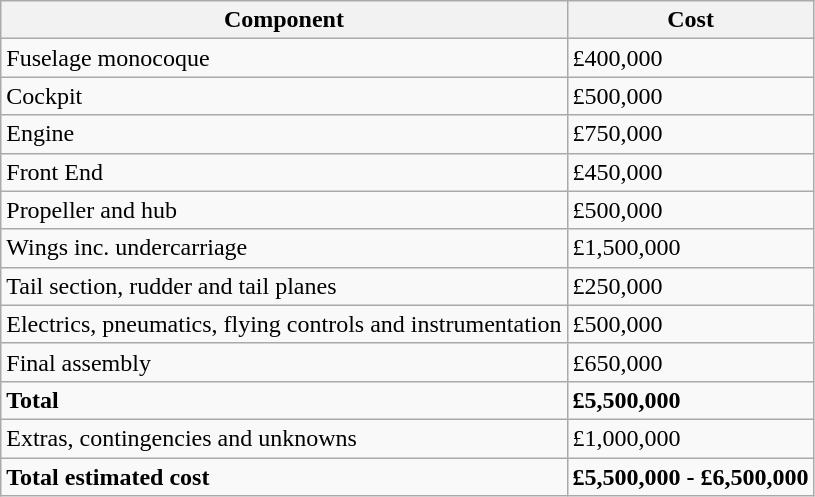<table class="wikitable">
<tr>
<th>Component</th>
<th>Cost</th>
</tr>
<tr>
<td>Fuselage monocoque</td>
<td>£400,000</td>
</tr>
<tr>
<td>Cockpit</td>
<td>£500,000</td>
</tr>
<tr>
<td>Engine</td>
<td>£750,000</td>
</tr>
<tr>
<td>Front End</td>
<td>£450,000</td>
</tr>
<tr>
<td>Propeller and hub</td>
<td>£500,000</td>
</tr>
<tr>
<td>Wings inc. undercarriage</td>
<td>£1,500,000</td>
</tr>
<tr>
<td>Tail section, rudder and tail planes</td>
<td>£250,000</td>
</tr>
<tr>
<td>Electrics, pneumatics, flying controls and instrumentation</td>
<td>£500,000</td>
</tr>
<tr>
<td>Final assembly</td>
<td>£650,000</td>
</tr>
<tr>
<td><strong>Total</strong></td>
<td><strong>£5,500,000</strong></td>
</tr>
<tr>
<td>Extras, contingencies and unknowns</td>
<td>£1,000,000</td>
</tr>
<tr>
<td><strong>Total estimated cost</strong></td>
<td><strong>£5,500,000 - £6,500,000</strong></td>
</tr>
</table>
